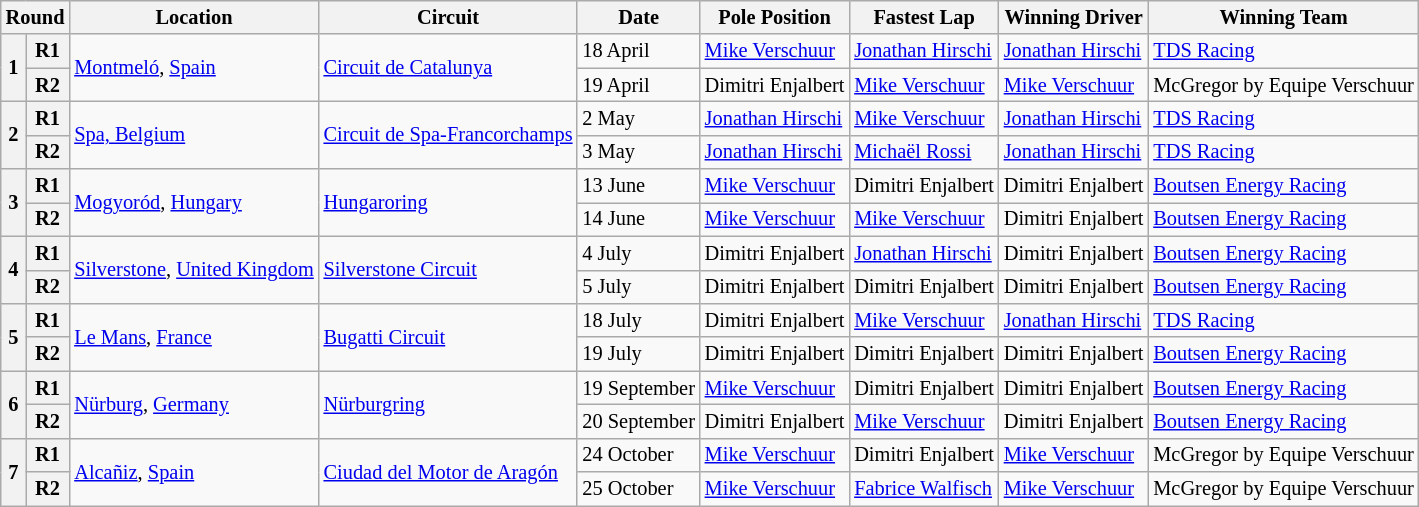<table class="wikitable" style="font-size: 85%">
<tr>
<th colspan=2>Round</th>
<th>Location</th>
<th>Circuit</th>
<th>Date</th>
<th>Pole Position</th>
<th>Fastest Lap</th>
<th>Winning Driver</th>
<th>Winning Team</th>
</tr>
<tr>
<th rowspan=2>1</th>
<th>R1</th>
<td rowspan=2> <a href='#'>Montmeló</a>, <a href='#'>Spain</a></td>
<td rowspan=2><a href='#'>Circuit de Catalunya</a></td>
<td>18 April</td>
<td> <a href='#'>Mike Verschuur</a></td>
<td> <a href='#'>Jonathan Hirschi</a></td>
<td> <a href='#'>Jonathan Hirschi</a></td>
<td> <a href='#'>TDS Racing</a></td>
</tr>
<tr>
<th>R2</th>
<td>19 April</td>
<td> Dimitri Enjalbert</td>
<td> <a href='#'>Mike Verschuur</a></td>
<td> <a href='#'>Mike Verschuur</a></td>
<td> McGregor by Equipe Verschuur</td>
</tr>
<tr>
<th rowspan=2>2</th>
<th>R1</th>
<td rowspan=2> <a href='#'>Spa, Belgium</a></td>
<td rowspan=2><a href='#'>Circuit de Spa-Francorchamps</a></td>
<td>2 May</td>
<td> <a href='#'>Jonathan Hirschi</a></td>
<td> <a href='#'>Mike Verschuur</a></td>
<td> <a href='#'>Jonathan Hirschi</a></td>
<td> <a href='#'>TDS Racing</a></td>
</tr>
<tr>
<th>R2</th>
<td>3 May</td>
<td> <a href='#'>Jonathan Hirschi</a></td>
<td> <a href='#'>Michaël Rossi</a></td>
<td> <a href='#'>Jonathan Hirschi</a></td>
<td> <a href='#'>TDS Racing</a></td>
</tr>
<tr>
<th rowspan=2>3</th>
<th>R1</th>
<td rowspan=2> <a href='#'>Mogyoród</a>, <a href='#'>Hungary</a></td>
<td rowspan=2><a href='#'>Hungaroring</a></td>
<td>13 June</td>
<td> <a href='#'>Mike Verschuur</a></td>
<td> Dimitri Enjalbert</td>
<td> Dimitri Enjalbert</td>
<td> <a href='#'>Boutsen Energy Racing</a></td>
</tr>
<tr>
<th>R2</th>
<td>14 June</td>
<td> <a href='#'>Mike Verschuur</a></td>
<td> <a href='#'>Mike Verschuur</a></td>
<td> Dimitri Enjalbert</td>
<td> <a href='#'>Boutsen Energy Racing</a></td>
</tr>
<tr>
<th rowspan=2>4</th>
<th>R1</th>
<td rowspan=2> <a href='#'>Silverstone</a>, <a href='#'>United Kingdom</a></td>
<td rowspan=2><a href='#'>Silverstone Circuit</a></td>
<td>4 July</td>
<td> Dimitri Enjalbert</td>
<td> <a href='#'>Jonathan Hirschi</a></td>
<td> Dimitri Enjalbert</td>
<td> <a href='#'>Boutsen Energy Racing</a></td>
</tr>
<tr>
<th>R2</th>
<td>5 July</td>
<td> Dimitri Enjalbert</td>
<td> Dimitri Enjalbert</td>
<td> Dimitri Enjalbert</td>
<td> <a href='#'>Boutsen Energy Racing</a></td>
</tr>
<tr>
<th rowspan=2>5</th>
<th>R1</th>
<td rowspan=2> <a href='#'>Le Mans</a>, <a href='#'>France</a></td>
<td rowspan=2><a href='#'>Bugatti Circuit</a></td>
<td>18 July</td>
<td> Dimitri Enjalbert</td>
<td> <a href='#'>Mike Verschuur</a></td>
<td> <a href='#'>Jonathan Hirschi</a></td>
<td> <a href='#'>TDS Racing</a></td>
</tr>
<tr>
<th>R2</th>
<td>19 July</td>
<td> Dimitri Enjalbert</td>
<td> Dimitri Enjalbert</td>
<td> Dimitri Enjalbert</td>
<td> <a href='#'>Boutsen Energy Racing</a></td>
</tr>
<tr>
<th rowspan=2>6</th>
<th>R1</th>
<td rowspan=2> <a href='#'>Nürburg</a>, <a href='#'>Germany</a></td>
<td rowspan=2><a href='#'>Nürburgring</a></td>
<td>19 September</td>
<td> <a href='#'>Mike Verschuur</a></td>
<td> Dimitri Enjalbert</td>
<td> Dimitri Enjalbert</td>
<td> <a href='#'>Boutsen Energy Racing</a></td>
</tr>
<tr>
<th>R2</th>
<td>20 September</td>
<td> Dimitri Enjalbert</td>
<td> <a href='#'>Mike Verschuur</a></td>
<td> Dimitri Enjalbert</td>
<td> <a href='#'>Boutsen Energy Racing</a></td>
</tr>
<tr>
<th rowspan=2>7</th>
<th>R1</th>
<td rowspan=2> <a href='#'>Alcañiz</a>, <a href='#'>Spain</a></td>
<td rowspan=2><a href='#'>Ciudad del Motor de Aragón</a></td>
<td>24 October</td>
<td> <a href='#'>Mike Verschuur</a></td>
<td> Dimitri Enjalbert</td>
<td> <a href='#'>Mike Verschuur</a></td>
<td> McGregor by Equipe Verschuur</td>
</tr>
<tr>
<th>R2</th>
<td>25 October</td>
<td> <a href='#'>Mike Verschuur</a></td>
<td> <a href='#'>Fabrice Walfisch</a></td>
<td> <a href='#'>Mike Verschuur</a></td>
<td> McGregor by Equipe Verschuur</td>
</tr>
</table>
